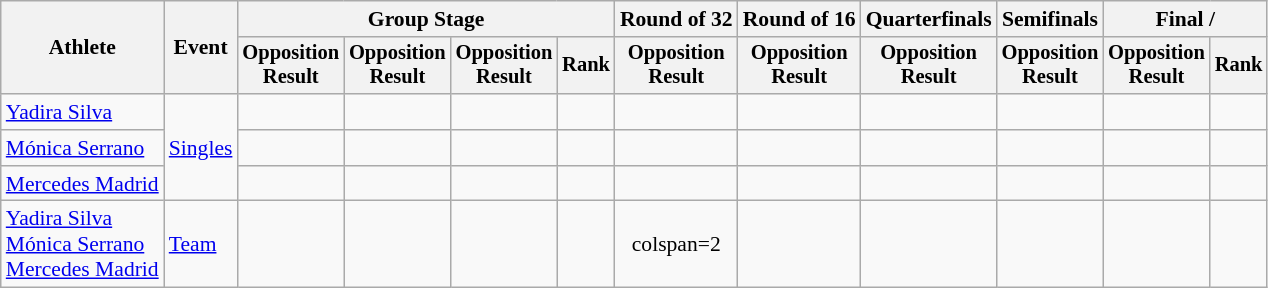<table class="wikitable" style="font-size:90%">
<tr>
<th rowspan=2>Athlete</th>
<th rowspan=2>Event</th>
<th colspan=4>Group Stage</th>
<th>Round of 32</th>
<th>Round of 16</th>
<th>Quarterfinals</th>
<th>Semifinals</th>
<th colspan=2>Final / </th>
</tr>
<tr style="font-size:95%">
<th>Opposition<br>Result</th>
<th>Opposition<br>Result</th>
<th>Opposition<br>Result</th>
<th>Rank</th>
<th>Opposition<br>Result</th>
<th>Opposition<br>Result</th>
<th>Opposition<br>Result</th>
<th>Opposition<br>Result</th>
<th>Opposition<br>Result</th>
<th>Rank</th>
</tr>
<tr align=center>
<td align=left><a href='#'>Yadira Silva</a></td>
<td align=left rowspan=3><a href='#'>Singles</a></td>
<td></td>
<td></td>
<td></td>
<td></td>
<td></td>
<td></td>
<td></td>
<td></td>
<td></td>
<td></td>
</tr>
<tr align=center>
<td align=left><a href='#'>Mónica Serrano</a></td>
<td></td>
<td></td>
<td></td>
<td></td>
<td></td>
<td></td>
<td></td>
<td></td>
<td></td>
<td></td>
</tr>
<tr align=center>
<td align=left><a href='#'>Mercedes Madrid</a></td>
<td></td>
<td></td>
<td></td>
<td></td>
<td></td>
<td></td>
<td></td>
<td></td>
<td></td>
<td></td>
</tr>
<tr align=center>
<td align=left><a href='#'>Yadira Silva</a><br><a href='#'>Mónica Serrano</a><br><a href='#'>Mercedes Madrid</a></td>
<td align=left><a href='#'>Team</a></td>
<td></td>
<td></td>
<td></td>
<td></td>
<td>colspan=2 </td>
<td></td>
<td></td>
<td></td>
<td></td>
</tr>
</table>
